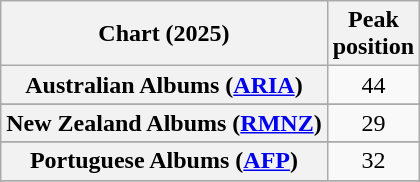<table class="wikitable sortable plainrowheaders" style="text-align:center">
<tr>
<th scope="col">Chart (2025)</th>
<th scope="col">Peak<br>position</th>
</tr>
<tr>
<th scope="row">Australian Albums (<a href='#'>ARIA</a>)</th>
<td>44</td>
</tr>
<tr>
</tr>
<tr>
</tr>
<tr>
</tr>
<tr>
</tr>
<tr>
</tr>
<tr>
</tr>
<tr>
<th scope="row">New Zealand Albums (<a href='#'>RMNZ</a>)</th>
<td>29</td>
</tr>
<tr>
</tr>
<tr>
<th scope="row">Portuguese Albums (<a href='#'>AFP</a>)</th>
<td>32</td>
</tr>
<tr>
</tr>
<tr>
</tr>
<tr>
</tr>
<tr>
</tr>
</table>
